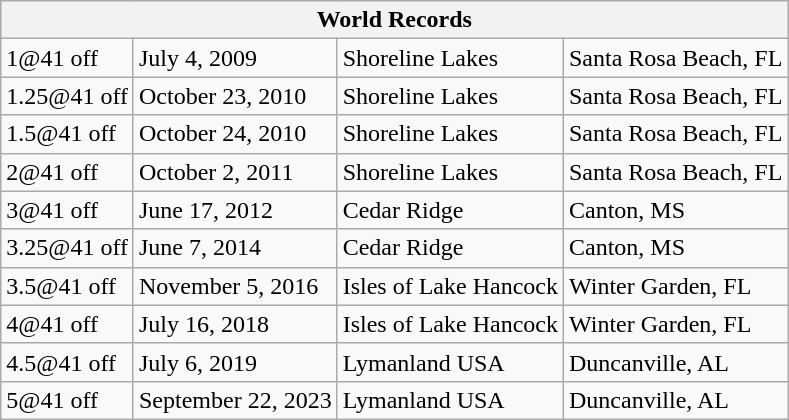<table class="wikitable">
<tr>
<th colspan="4">World Records</th>
</tr>
<tr>
<td>1@41 off</td>
<td>July 4, 2009</td>
<td>Shoreline Lakes</td>
<td>Santa Rosa Beach, FL</td>
</tr>
<tr>
<td>1.25@41 off</td>
<td>October 23, 2010</td>
<td>Shoreline Lakes</td>
<td>Santa Rosa Beach, FL</td>
</tr>
<tr>
<td>1.5@41 off</td>
<td>October 24, 2010</td>
<td>Shoreline Lakes</td>
<td>Santa Rosa Beach, FL</td>
</tr>
<tr>
<td>2@41 off</td>
<td>October 2, 2011</td>
<td>Shoreline Lakes</td>
<td>Santa Rosa Beach, FL</td>
</tr>
<tr>
<td>3@41 off</td>
<td>June 17, 2012</td>
<td>Cedar Ridge</td>
<td>Canton, MS</td>
</tr>
<tr>
<td>3.25@41 off</td>
<td>June 7, 2014</td>
<td>Cedar Ridge</td>
<td>Canton, MS</td>
</tr>
<tr>
<td>3.5@41 off</td>
<td>November 5, 2016</td>
<td>Isles of Lake Hancock</td>
<td>Winter Garden, FL</td>
</tr>
<tr>
<td>4@41 off</td>
<td>July 16, 2018</td>
<td>Isles of Lake Hancock</td>
<td>Winter Garden, FL</td>
</tr>
<tr>
<td>4.5@41 off</td>
<td>July 6, 2019</td>
<td>Lymanland USA</td>
<td>Duncanville, AL</td>
</tr>
<tr>
<td>5@41 off</td>
<td>September 22, 2023</td>
<td>Lymanland USA</td>
<td>Duncanville, AL</td>
</tr>
</table>
